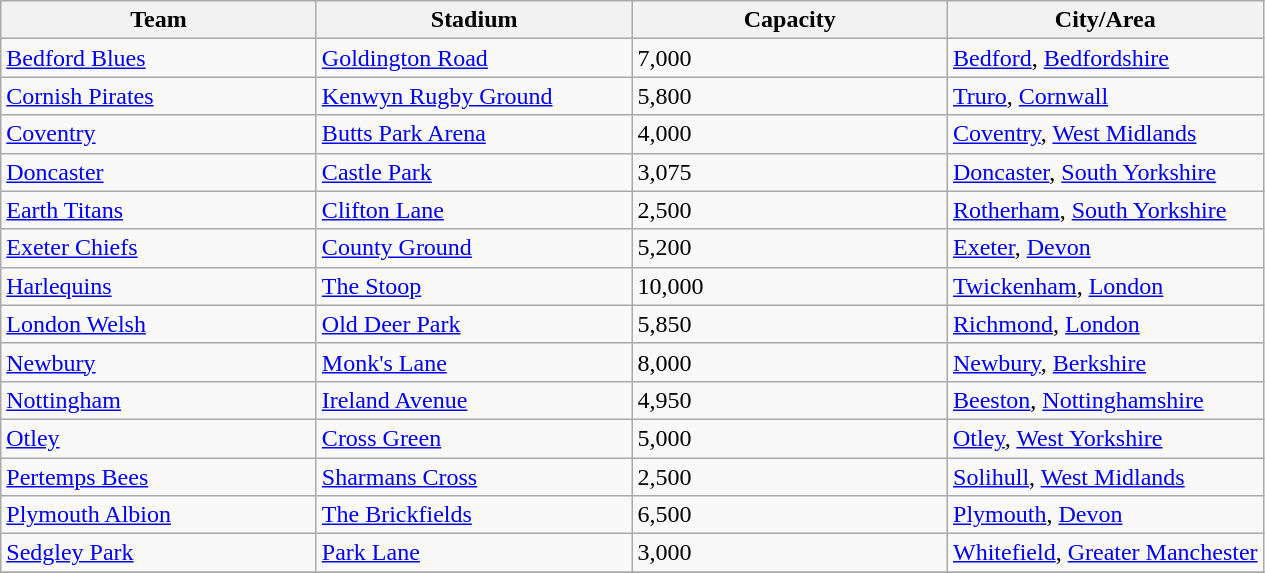<table class="wikitable sortable">
<tr>
<th width=25%>Team</th>
<th width=25%>Stadium</th>
<th width=25%>Capacity</th>
<th width=25%>City/Area</th>
</tr>
<tr>
<td><a href='#'>Bedford Blues</a></td>
<td><a href='#'>Goldington Road</a></td>
<td>7,000</td>
<td><a href='#'>Bedford</a>, <a href='#'>Bedfordshire</a></td>
</tr>
<tr>
<td><a href='#'>Cornish Pirates</a></td>
<td><a href='#'>Kenwyn Rugby Ground</a></td>
<td>5,800</td>
<td><a href='#'>Truro</a>, <a href='#'>Cornwall</a></td>
</tr>
<tr>
<td><a href='#'>Coventry</a></td>
<td><a href='#'>Butts Park Arena</a></td>
<td>4,000</td>
<td><a href='#'>Coventry</a>, <a href='#'>West Midlands</a></td>
</tr>
<tr>
<td><a href='#'>Doncaster</a></td>
<td><a href='#'>Castle Park</a></td>
<td>3,075</td>
<td><a href='#'>Doncaster</a>, <a href='#'>South Yorkshire</a></td>
</tr>
<tr>
<td><a href='#'>Earth Titans</a></td>
<td><a href='#'>Clifton Lane</a></td>
<td>2,500</td>
<td><a href='#'>Rotherham</a>, <a href='#'>South Yorkshire</a></td>
</tr>
<tr>
<td><a href='#'>Exeter Chiefs</a></td>
<td><a href='#'>County Ground</a></td>
<td>5,200</td>
<td><a href='#'>Exeter</a>, <a href='#'>Devon</a></td>
</tr>
<tr>
<td><a href='#'>Harlequins</a></td>
<td><a href='#'>The Stoop</a></td>
<td>10,000</td>
<td><a href='#'>Twickenham</a>, <a href='#'>London</a></td>
</tr>
<tr>
<td><a href='#'>London Welsh</a></td>
<td><a href='#'>Old Deer Park</a></td>
<td>5,850</td>
<td><a href='#'>Richmond</a>, <a href='#'>London</a></td>
</tr>
<tr>
<td><a href='#'>Newbury</a></td>
<td><a href='#'>Monk's Lane</a></td>
<td>8,000</td>
<td><a href='#'>Newbury</a>, <a href='#'>Berkshire</a></td>
</tr>
<tr>
<td><a href='#'>Nottingham</a></td>
<td><a href='#'>Ireland Avenue</a></td>
<td>4,950</td>
<td><a href='#'>Beeston</a>, <a href='#'>Nottinghamshire</a></td>
</tr>
<tr>
<td><a href='#'>Otley</a></td>
<td><a href='#'>Cross Green</a></td>
<td>5,000</td>
<td><a href='#'>Otley</a>, <a href='#'>West Yorkshire</a></td>
</tr>
<tr>
<td><a href='#'>Pertemps Bees</a></td>
<td><a href='#'>Sharmans Cross</a></td>
<td>2,500</td>
<td><a href='#'>Solihull</a>, <a href='#'>West Midlands</a></td>
</tr>
<tr>
<td><a href='#'>Plymouth Albion</a></td>
<td><a href='#'>The Brickfields</a></td>
<td>6,500</td>
<td><a href='#'>Plymouth</a>, <a href='#'>Devon</a></td>
</tr>
<tr>
<td><a href='#'>Sedgley Park</a></td>
<td><a href='#'>Park Lane</a></td>
<td>3,000</td>
<td><a href='#'>Whitefield</a>, <a href='#'>Greater Manchester</a></td>
</tr>
<tr>
</tr>
</table>
